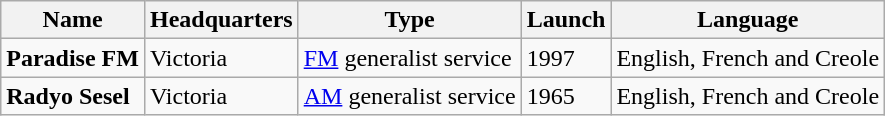<table class="wikitable">
<tr>
<th>Name</th>
<th>Headquarters</th>
<th>Type</th>
<th>Launch</th>
<th>Language</th>
</tr>
<tr>
<td><strong>Paradise FM</strong></td>
<td>Victoria</td>
<td><a href='#'>FM</a> generalist service</td>
<td>1997</td>
<td>English, French and Creole</td>
</tr>
<tr>
<td><strong>Radyo Sesel</strong></td>
<td>Victoria</td>
<td><a href='#'>AM</a> generalist service</td>
<td>1965</td>
<td>English, French and Creole</td>
</tr>
</table>
